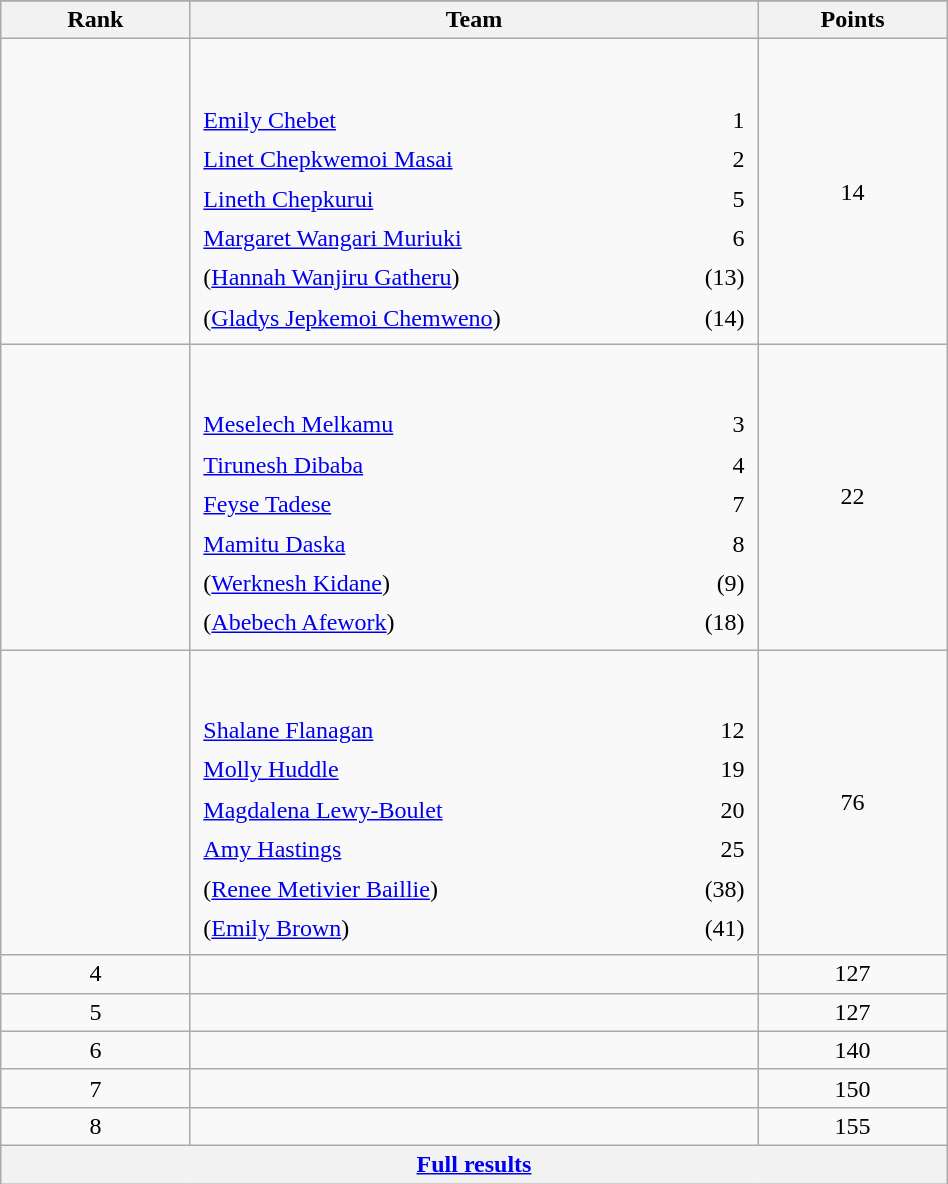<table class="wikitable" width=50%>
<tr>
</tr>
<tr>
<th width=10%>Rank</th>
<th width=30%>Team</th>
<th width=10%>Points</th>
</tr>
<tr align="center">
<td></td>
<td align=left> <br><br><table width=100%>
<tr>
<td align=left style="border:0"><a href='#'>Emily Chebet</a></td>
<td align=right style="border:0">1</td>
</tr>
<tr>
<td align=left style="border:0"><a href='#'>Linet Chepkwemoi Masai</a></td>
<td align=right style="border:0">2</td>
</tr>
<tr>
<td align=left style="border:0"><a href='#'>Lineth Chepkurui</a></td>
<td align=right style="border:0">5</td>
</tr>
<tr>
<td align=left style="border:0"><a href='#'>Margaret Wangari Muriuki</a></td>
<td align=right style="border:0">6</td>
</tr>
<tr>
<td align=left style="border:0">(<a href='#'>Hannah Wanjiru Gatheru</a>)</td>
<td align=right style="border:0">(13)</td>
</tr>
<tr>
<td align=left style="border:0">(<a href='#'>Gladys Jepkemoi Chemweno</a>)</td>
<td align=right style="border:0">(14)</td>
</tr>
</table>
</td>
<td>14</td>
</tr>
<tr align="center">
<td></td>
<td align=left> <br><br><table width=100%>
<tr>
<td align=left style="border:0"><a href='#'>Meselech Melkamu</a></td>
<td align=right style="border:0">3</td>
</tr>
<tr>
<td align=left style="border:0"><a href='#'>Tirunesh Dibaba</a></td>
<td align=right style="border:0">4</td>
</tr>
<tr>
<td align=left style="border:0"><a href='#'>Feyse Tadese</a></td>
<td align=right style="border:0">7</td>
</tr>
<tr>
<td align=left style="border:0"><a href='#'>Mamitu Daska</a></td>
<td align=right style="border:0">8</td>
</tr>
<tr>
<td align=left style="border:0">(<a href='#'>Werknesh Kidane</a>)</td>
<td align=right style="border:0">(9)</td>
</tr>
<tr>
<td align=left style="border:0">(<a href='#'>Abebech Afework</a>)</td>
<td align=right style="border:0">(18)</td>
</tr>
</table>
</td>
<td>22</td>
</tr>
<tr align="center">
<td></td>
<td align=left> <br><br><table width=100%>
<tr>
<td align=left style="border:0"><a href='#'>Shalane Flanagan</a></td>
<td align=right style="border:0">12</td>
</tr>
<tr>
<td align=left style="border:0"><a href='#'>Molly Huddle</a></td>
<td align=right style="border:0">19</td>
</tr>
<tr>
<td align=left style="border:0"><a href='#'>Magdalena Lewy-Boulet</a></td>
<td align=right style="border:0">20</td>
</tr>
<tr>
<td align=left style="border:0"><a href='#'>Amy Hastings</a></td>
<td align=right style="border:0">25</td>
</tr>
<tr>
<td align=left style="border:0">(<a href='#'>Renee Metivier Baillie</a>)</td>
<td align=right style="border:0">(38)</td>
</tr>
<tr>
<td align=left style="border:0">(<a href='#'>Emily Brown</a>)</td>
<td align=right style="border:0">(41)</td>
</tr>
</table>
</td>
<td>76</td>
</tr>
<tr align="center">
<td>4</td>
<td align="left"></td>
<td>127</td>
</tr>
<tr align="center">
<td>5</td>
<td align="left"></td>
<td>127</td>
</tr>
<tr align="center">
<td>6</td>
<td align="left"></td>
<td>140</td>
</tr>
<tr align="center">
<td>7</td>
<td align="left"></td>
<td>150</td>
</tr>
<tr align="center">
<td>8</td>
<td align="left"></td>
<td>155</td>
</tr>
<tr class="sortbottom">
<th colspan=3 align=center><a href='#'>Full results</a></th>
</tr>
</table>
